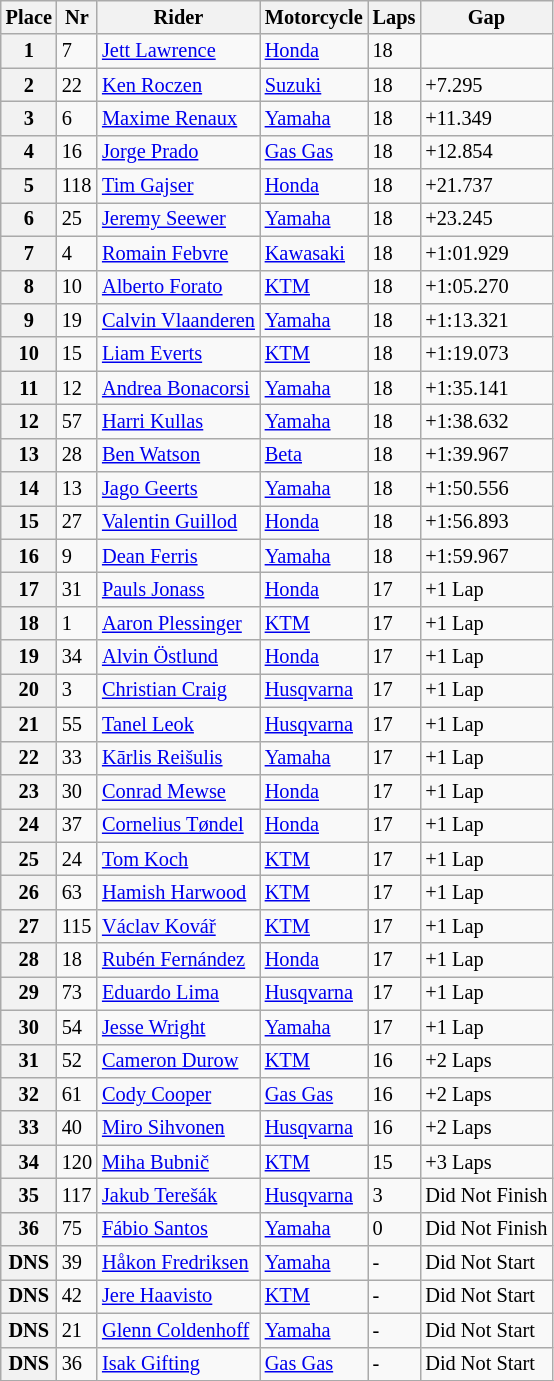<table class="wikitable" style="font-size: 85%">
<tr>
<th>Place</th>
<th>Nr</th>
<th>Rider</th>
<th>Motorcycle</th>
<th>Laps</th>
<th>Gap</th>
</tr>
<tr>
<th>1</th>
<td>7</td>
<td> <a href='#'>Jett Lawrence</a></td>
<td><a href='#'>Honda</a></td>
<td>18</td>
<td></td>
</tr>
<tr>
<th>2</th>
<td>22</td>
<td> <a href='#'>Ken Roczen</a></td>
<td><a href='#'>Suzuki</a></td>
<td>18</td>
<td>+7.295</td>
</tr>
<tr>
<th>3</th>
<td>6</td>
<td> <a href='#'>Maxime Renaux</a></td>
<td><a href='#'>Yamaha</a></td>
<td>18</td>
<td>+11.349</td>
</tr>
<tr>
<th>4</th>
<td>16</td>
<td> <a href='#'>Jorge Prado</a></td>
<td><a href='#'>Gas Gas</a></td>
<td>18</td>
<td>+12.854</td>
</tr>
<tr>
<th>5</th>
<td>118</td>
<td> <a href='#'>Tim Gajser</a></td>
<td><a href='#'>Honda</a></td>
<td>18</td>
<td>+21.737</td>
</tr>
<tr>
<th>6</th>
<td>25</td>
<td> <a href='#'>Jeremy Seewer</a></td>
<td><a href='#'>Yamaha</a></td>
<td>18</td>
<td>+23.245</td>
</tr>
<tr>
<th>7</th>
<td>4</td>
<td> <a href='#'>Romain Febvre</a></td>
<td><a href='#'>Kawasaki</a></td>
<td>18</td>
<td>+1:01.929</td>
</tr>
<tr>
<th>8</th>
<td>10</td>
<td> <a href='#'>Alberto Forato</a></td>
<td><a href='#'>KTM</a></td>
<td>18</td>
<td>+1:05.270</td>
</tr>
<tr>
<th>9</th>
<td>19</td>
<td> <a href='#'>Calvin Vlaanderen</a></td>
<td><a href='#'>Yamaha</a></td>
<td>18</td>
<td>+1:13.321</td>
</tr>
<tr>
<th>10</th>
<td>15</td>
<td> <a href='#'>Liam Everts</a></td>
<td><a href='#'>KTM</a></td>
<td>18</td>
<td>+1:19.073</td>
</tr>
<tr>
<th>11</th>
<td>12</td>
<td> <a href='#'>Andrea Bonacorsi</a></td>
<td><a href='#'>Yamaha</a></td>
<td>18</td>
<td>+1:35.141</td>
</tr>
<tr>
<th>12</th>
<td>57</td>
<td> <a href='#'>Harri Kullas</a></td>
<td><a href='#'>Yamaha</a></td>
<td>18</td>
<td>+1:38.632</td>
</tr>
<tr>
<th>13</th>
<td>28</td>
<td> <a href='#'>Ben Watson</a></td>
<td><a href='#'>Beta</a></td>
<td>18</td>
<td>+1:39.967</td>
</tr>
<tr>
<th>14</th>
<td>13</td>
<td> <a href='#'>Jago Geerts</a></td>
<td><a href='#'>Yamaha</a></td>
<td>18</td>
<td>+1:50.556</td>
</tr>
<tr>
<th>15</th>
<td>27</td>
<td> <a href='#'>Valentin Guillod</a></td>
<td><a href='#'>Honda</a></td>
<td>18</td>
<td>+1:56.893</td>
</tr>
<tr>
<th>16</th>
<td>9</td>
<td> <a href='#'>Dean Ferris</a></td>
<td><a href='#'>Yamaha</a></td>
<td>18</td>
<td>+1:59.967</td>
</tr>
<tr>
<th>17</th>
<td>31</td>
<td> <a href='#'>Pauls Jonass</a></td>
<td><a href='#'>Honda</a></td>
<td>17</td>
<td>+1 Lap</td>
</tr>
<tr>
<th>18</th>
<td>1</td>
<td> <a href='#'>Aaron Plessinger</a></td>
<td><a href='#'>KTM</a></td>
<td>17</td>
<td>+1 Lap</td>
</tr>
<tr>
<th>19</th>
<td>34</td>
<td> <a href='#'>Alvin Östlund</a></td>
<td><a href='#'>Honda</a></td>
<td>17</td>
<td>+1 Lap</td>
</tr>
<tr>
<th>20</th>
<td>3</td>
<td> <a href='#'>Christian Craig</a></td>
<td><a href='#'>Husqvarna</a></td>
<td>17</td>
<td>+1 Lap</td>
</tr>
<tr>
<th>21</th>
<td>55</td>
<td> <a href='#'>Tanel Leok</a></td>
<td><a href='#'>Husqvarna</a></td>
<td>17</td>
<td>+1 Lap</td>
</tr>
<tr>
<th>22</th>
<td>33</td>
<td> <a href='#'>Kārlis Reišulis</a></td>
<td><a href='#'>Yamaha</a></td>
<td>17</td>
<td>+1 Lap</td>
</tr>
<tr>
<th>23</th>
<td>30</td>
<td> <a href='#'>Conrad Mewse</a></td>
<td><a href='#'>Honda</a></td>
<td>17</td>
<td>+1 Lap</td>
</tr>
<tr>
<th>24</th>
<td>37</td>
<td> <a href='#'>Cornelius Tøndel</a></td>
<td><a href='#'>Honda</a></td>
<td>17</td>
<td>+1 Lap</td>
</tr>
<tr>
<th>25</th>
<td>24</td>
<td> <a href='#'>Tom Koch</a></td>
<td><a href='#'>KTM</a></td>
<td>17</td>
<td>+1 Lap</td>
</tr>
<tr>
<th>26</th>
<td>63</td>
<td> <a href='#'>Hamish Harwood</a></td>
<td><a href='#'>KTM</a></td>
<td>17</td>
<td>+1 Lap</td>
</tr>
<tr>
<th>27</th>
<td>115</td>
<td> <a href='#'>Václav Kovář</a></td>
<td><a href='#'>KTM</a></td>
<td>17</td>
<td>+1 Lap</td>
</tr>
<tr>
<th>28</th>
<td>18</td>
<td> <a href='#'>Rubén Fernández</a></td>
<td><a href='#'>Honda</a></td>
<td>17</td>
<td>+1 Lap</td>
</tr>
<tr>
<th>29</th>
<td>73</td>
<td> <a href='#'>Eduardo Lima</a></td>
<td><a href='#'>Husqvarna</a></td>
<td>17</td>
<td>+1 Lap</td>
</tr>
<tr>
<th>30</th>
<td>54</td>
<td> <a href='#'>Jesse Wright</a></td>
<td><a href='#'>Yamaha</a></td>
<td>17</td>
<td>+1 Lap</td>
</tr>
<tr>
<th>31</th>
<td>52</td>
<td> <a href='#'>Cameron Durow</a></td>
<td><a href='#'>KTM</a></td>
<td>16</td>
<td>+2 Laps</td>
</tr>
<tr>
<th>32</th>
<td>61</td>
<td> <a href='#'>Cody Cooper</a></td>
<td><a href='#'>Gas Gas</a></td>
<td>16</td>
<td>+2 Laps</td>
</tr>
<tr>
<th>33</th>
<td>40</td>
<td> <a href='#'>Miro Sihvonen</a></td>
<td><a href='#'>Husqvarna</a></td>
<td>16</td>
<td>+2 Laps</td>
</tr>
<tr>
<th>34</th>
<td>120</td>
<td> <a href='#'>Miha Bubnič</a></td>
<td><a href='#'>KTM</a></td>
<td>15</td>
<td>+3 Laps</td>
</tr>
<tr>
<th>35</th>
<td>117</td>
<td> <a href='#'>Jakub Terešák</a></td>
<td><a href='#'>Husqvarna</a></td>
<td>3</td>
<td>Did Not Finish</td>
</tr>
<tr>
<th>36</th>
<td>75</td>
<td> <a href='#'>Fábio Santos</a></td>
<td><a href='#'>Yamaha</a></td>
<td>0</td>
<td>Did Not Finish</td>
</tr>
<tr>
<th>DNS</th>
<td>39</td>
<td> <a href='#'>Håkon Fredriksen</a></td>
<td><a href='#'>Yamaha</a></td>
<td>-</td>
<td>Did Not Start</td>
</tr>
<tr>
<th>DNS</th>
<td>42</td>
<td> <a href='#'>Jere Haavisto</a></td>
<td><a href='#'>KTM</a></td>
<td>-</td>
<td>Did Not Start</td>
</tr>
<tr>
<th>DNS</th>
<td>21</td>
<td> <a href='#'>Glenn Coldenhoff</a></td>
<td><a href='#'>Yamaha</a></td>
<td>-</td>
<td>Did Not Start</td>
</tr>
<tr>
<th>DNS</th>
<td>36</td>
<td> <a href='#'>Isak Gifting</a></td>
<td><a href='#'>Gas Gas</a></td>
<td>-</td>
<td>Did Not Start</td>
</tr>
<tr>
</tr>
</table>
